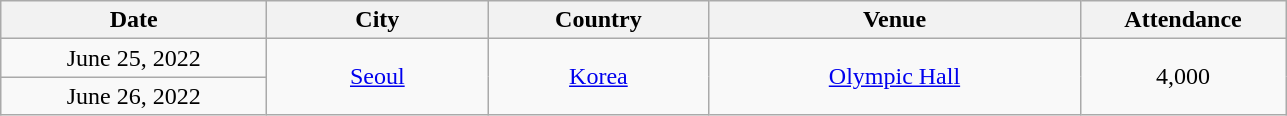<table class="wikitable" style="text-align:center;">
<tr>
<th width="170">Date</th>
<th width="140">City</th>
<th width="140">Country</th>
<th width="240">Venue</th>
<th width="130">Attendance</th>
</tr>
<tr>
<td>June 25, 2022</td>
<td rowspan="2"><a href='#'>Seoul</a></td>
<td rowspan="2"><a href='#'>Korea</a></td>
<td rowspan="2"><a href='#'>Olympic Hall</a></td>
<td rowspan="2">4,000</td>
</tr>
<tr>
<td>June 26, 2022</td>
</tr>
</table>
